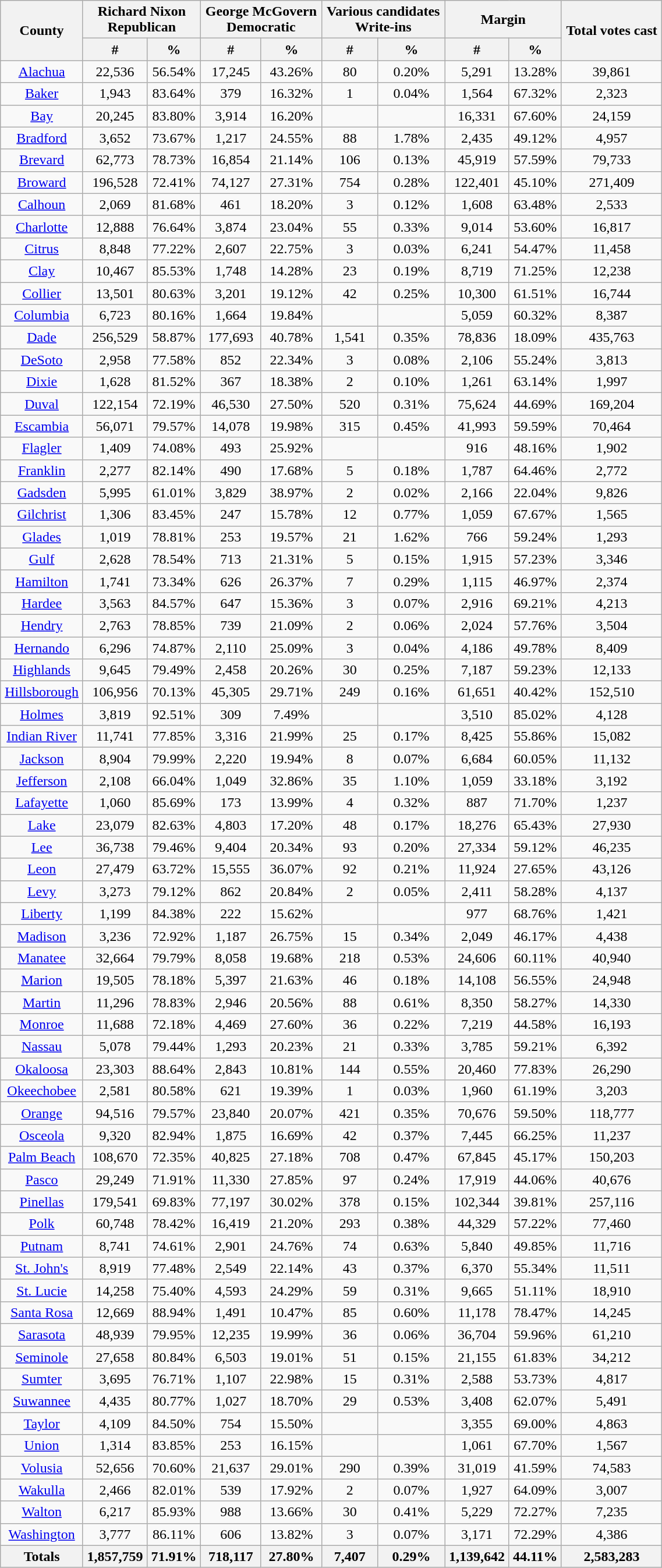<table width="60%"  class="wikitable sortable" style="text-align:center">
<tr>
<th rowspan="2">County</th>
<th style="text-align:center;" colspan="2">Richard Nixon<br>Republican</th>
<th style="text-align:center;" colspan="2">George McGovern<br>Democratic</th>
<th style="text-align:center;" colspan="2">Various candidates<br>Write-ins</th>
<th style="text-align:center;" colspan="2">Margin</th>
<th style="text-align:center;" rowspan="2">Total votes cast</th>
</tr>
<tr>
<th style="text-align:center;" data-sort-type="number">#</th>
<th style="text-align:center;" data-sort-type="number">%</th>
<th style="text-align:center;" data-sort-type="number">#</th>
<th style="text-align:center;" data-sort-type="number">%</th>
<th style="text-align:center;" data-sort-type="number">#</th>
<th style="text-align:center;" data-sort-type="number">%</th>
<th style="text-align:center;" data-sort-type="number">#</th>
<th style="text-align:center;" data-sort-type="number">%</th>
</tr>
<tr style="text-align:center;">
<td><a href='#'>Alachua</a></td>
<td>22,536</td>
<td>56.54%</td>
<td>17,245</td>
<td>43.26%</td>
<td>80</td>
<td>0.20%</td>
<td>5,291</td>
<td>13.28%</td>
<td>39,861</td>
</tr>
<tr style="text-align:center;">
<td><a href='#'>Baker</a></td>
<td>1,943</td>
<td>83.64%</td>
<td>379</td>
<td>16.32%</td>
<td>1</td>
<td>0.04%</td>
<td>1,564</td>
<td>67.32%</td>
<td>2,323</td>
</tr>
<tr style="text-align:center;">
<td><a href='#'>Bay</a></td>
<td>20,245</td>
<td>83.80%</td>
<td>3,914</td>
<td>16.20%</td>
<td></td>
<td></td>
<td>16,331</td>
<td>67.60%</td>
<td>24,159</td>
</tr>
<tr style="text-align:center;">
<td><a href='#'>Bradford</a></td>
<td>3,652</td>
<td>73.67%</td>
<td>1,217</td>
<td>24.55%</td>
<td>88</td>
<td>1.78%</td>
<td>2,435</td>
<td>49.12%</td>
<td>4,957</td>
</tr>
<tr style="text-align:center;">
<td><a href='#'>Brevard</a></td>
<td>62,773</td>
<td>78.73%</td>
<td>16,854</td>
<td>21.14%</td>
<td>106</td>
<td>0.13%</td>
<td>45,919</td>
<td>57.59%</td>
<td>79,733</td>
</tr>
<tr style="text-align:center;">
<td><a href='#'>Broward</a></td>
<td>196,528</td>
<td>72.41%</td>
<td>74,127</td>
<td>27.31%</td>
<td>754</td>
<td>0.28%</td>
<td>122,401</td>
<td>45.10%</td>
<td>271,409</td>
</tr>
<tr style="text-align:center;">
<td><a href='#'>Calhoun</a></td>
<td>2,069</td>
<td>81.68%</td>
<td>461</td>
<td>18.20%</td>
<td>3</td>
<td>0.12%</td>
<td>1,608</td>
<td>63.48%</td>
<td>2,533</td>
</tr>
<tr style="text-align:center;">
<td><a href='#'>Charlotte</a></td>
<td>12,888</td>
<td>76.64%</td>
<td>3,874</td>
<td>23.04%</td>
<td>55</td>
<td>0.33%</td>
<td>9,014</td>
<td>53.60%</td>
<td>16,817</td>
</tr>
<tr style="text-align:center;">
<td><a href='#'>Citrus</a></td>
<td>8,848</td>
<td>77.22%</td>
<td>2,607</td>
<td>22.75%</td>
<td>3</td>
<td>0.03%</td>
<td>6,241</td>
<td>54.47%</td>
<td>11,458</td>
</tr>
<tr style="text-align:center;">
<td><a href='#'>Clay</a></td>
<td>10,467</td>
<td>85.53%</td>
<td>1,748</td>
<td>14.28%</td>
<td>23</td>
<td>0.19%</td>
<td>8,719</td>
<td>71.25%</td>
<td>12,238</td>
</tr>
<tr style="text-align:center;">
<td><a href='#'>Collier</a></td>
<td>13,501</td>
<td>80.63%</td>
<td>3,201</td>
<td>19.12%</td>
<td>42</td>
<td>0.25%</td>
<td>10,300</td>
<td>61.51%</td>
<td>16,744</td>
</tr>
<tr style="text-align:center;">
<td><a href='#'>Columbia</a></td>
<td>6,723</td>
<td>80.16%</td>
<td>1,664</td>
<td>19.84%</td>
<td></td>
<td></td>
<td>5,059</td>
<td>60.32%</td>
<td>8,387</td>
</tr>
<tr style="text-align:center;">
<td><a href='#'>Dade</a></td>
<td>256,529</td>
<td>58.87%</td>
<td>177,693</td>
<td>40.78%</td>
<td>1,541</td>
<td>0.35%</td>
<td>78,836</td>
<td>18.09%</td>
<td>435,763</td>
</tr>
<tr style="text-align:center;">
<td><a href='#'>DeSoto</a></td>
<td>2,958</td>
<td>77.58%</td>
<td>852</td>
<td>22.34%</td>
<td>3</td>
<td>0.08%</td>
<td>2,106</td>
<td>55.24%</td>
<td>3,813</td>
</tr>
<tr style="text-align:center;">
<td><a href='#'>Dixie</a></td>
<td>1,628</td>
<td>81.52%</td>
<td>367</td>
<td>18.38%</td>
<td>2</td>
<td>0.10%</td>
<td>1,261</td>
<td>63.14%</td>
<td>1,997</td>
</tr>
<tr style="text-align:center;">
<td><a href='#'>Duval</a></td>
<td>122,154</td>
<td>72.19%</td>
<td>46,530</td>
<td>27.50%</td>
<td>520</td>
<td>0.31%</td>
<td>75,624</td>
<td>44.69%</td>
<td>169,204</td>
</tr>
<tr style="text-align:center;">
<td><a href='#'>Escambia</a></td>
<td>56,071</td>
<td>79.57%</td>
<td>14,078</td>
<td>19.98%</td>
<td>315</td>
<td>0.45%</td>
<td>41,993</td>
<td>59.59%</td>
<td>70,464</td>
</tr>
<tr style="text-align:center;">
<td><a href='#'>Flagler</a></td>
<td>1,409</td>
<td>74.08%</td>
<td>493</td>
<td>25.92%</td>
<td></td>
<td></td>
<td>916</td>
<td>48.16%</td>
<td>1,902</td>
</tr>
<tr style="text-align:center;">
<td><a href='#'>Franklin</a></td>
<td>2,277</td>
<td>82.14%</td>
<td>490</td>
<td>17.68%</td>
<td>5</td>
<td>0.18%</td>
<td>1,787</td>
<td>64.46%</td>
<td>2,772</td>
</tr>
<tr style="text-align:center;">
<td><a href='#'>Gadsden</a></td>
<td>5,995</td>
<td>61.01%</td>
<td>3,829</td>
<td>38.97%</td>
<td>2</td>
<td>0.02%</td>
<td>2,166</td>
<td>22.04%</td>
<td>9,826</td>
</tr>
<tr style="text-align:center;">
<td><a href='#'>Gilchrist</a></td>
<td>1,306</td>
<td>83.45%</td>
<td>247</td>
<td>15.78%</td>
<td>12</td>
<td>0.77%</td>
<td>1,059</td>
<td>67.67%</td>
<td>1,565</td>
</tr>
<tr style="text-align:center;">
<td><a href='#'>Glades</a></td>
<td>1,019</td>
<td>78.81%</td>
<td>253</td>
<td>19.57%</td>
<td>21</td>
<td>1.62%</td>
<td>766</td>
<td>59.24%</td>
<td>1,293</td>
</tr>
<tr style="text-align:center;">
<td><a href='#'>Gulf</a></td>
<td>2,628</td>
<td>78.54%</td>
<td>713</td>
<td>21.31%</td>
<td>5</td>
<td>0.15%</td>
<td>1,915</td>
<td>57.23%</td>
<td>3,346</td>
</tr>
<tr style="text-align:center;">
<td><a href='#'>Hamilton</a></td>
<td>1,741</td>
<td>73.34%</td>
<td>626</td>
<td>26.37%</td>
<td>7</td>
<td>0.29%</td>
<td>1,115</td>
<td>46.97%</td>
<td>2,374</td>
</tr>
<tr style="text-align:center;">
<td><a href='#'>Hardee</a></td>
<td>3,563</td>
<td>84.57%</td>
<td>647</td>
<td>15.36%</td>
<td>3</td>
<td>0.07%</td>
<td>2,916</td>
<td>69.21%</td>
<td>4,213</td>
</tr>
<tr style="text-align:center;">
<td><a href='#'>Hendry</a></td>
<td>2,763</td>
<td>78.85%</td>
<td>739</td>
<td>21.09%</td>
<td>2</td>
<td>0.06%</td>
<td>2,024</td>
<td>57.76%</td>
<td>3,504</td>
</tr>
<tr style="text-align:center;">
<td><a href='#'>Hernando</a></td>
<td>6,296</td>
<td>74.87%</td>
<td>2,110</td>
<td>25.09%</td>
<td>3</td>
<td>0.04%</td>
<td>4,186</td>
<td>49.78%</td>
<td>8,409</td>
</tr>
<tr style="text-align:center;">
<td><a href='#'>Highlands</a></td>
<td>9,645</td>
<td>79.49%</td>
<td>2,458</td>
<td>20.26%</td>
<td>30</td>
<td>0.25%</td>
<td>7,187</td>
<td>59.23%</td>
<td>12,133</td>
</tr>
<tr style="text-align:center;">
<td><a href='#'>Hillsborough</a></td>
<td>106,956</td>
<td>70.13%</td>
<td>45,305</td>
<td>29.71%</td>
<td>249</td>
<td>0.16%</td>
<td>61,651</td>
<td>40.42%</td>
<td>152,510</td>
</tr>
<tr style="text-align:center;">
<td><a href='#'>Holmes</a></td>
<td>3,819</td>
<td>92.51%</td>
<td>309</td>
<td>7.49%</td>
<td></td>
<td></td>
<td>3,510</td>
<td>85.02%</td>
<td>4,128</td>
</tr>
<tr style="text-align:center;">
<td><a href='#'>Indian River</a></td>
<td>11,741</td>
<td>77.85%</td>
<td>3,316</td>
<td>21.99%</td>
<td>25</td>
<td>0.17%</td>
<td>8,425</td>
<td>55.86%</td>
<td>15,082</td>
</tr>
<tr style="text-align:center;">
<td><a href='#'>Jackson</a></td>
<td>8,904</td>
<td>79.99%</td>
<td>2,220</td>
<td>19.94%</td>
<td>8</td>
<td>0.07%</td>
<td>6,684</td>
<td>60.05%</td>
<td>11,132</td>
</tr>
<tr style="text-align:center;">
<td><a href='#'>Jefferson</a></td>
<td>2,108</td>
<td>66.04%</td>
<td>1,049</td>
<td>32.86%</td>
<td>35</td>
<td>1.10%</td>
<td>1,059</td>
<td>33.18%</td>
<td>3,192</td>
</tr>
<tr style="text-align:center;">
<td><a href='#'>Lafayette</a></td>
<td>1,060</td>
<td>85.69%</td>
<td>173</td>
<td>13.99%</td>
<td>4</td>
<td>0.32%</td>
<td>887</td>
<td>71.70%</td>
<td>1,237</td>
</tr>
<tr style="text-align:center;">
<td><a href='#'>Lake</a></td>
<td>23,079</td>
<td>82.63%</td>
<td>4,803</td>
<td>17.20%</td>
<td>48</td>
<td>0.17%</td>
<td>18,276</td>
<td>65.43%</td>
<td>27,930</td>
</tr>
<tr style="text-align:center;">
<td><a href='#'>Lee</a></td>
<td>36,738</td>
<td>79.46%</td>
<td>9,404</td>
<td>20.34%</td>
<td>93</td>
<td>0.20%</td>
<td>27,334</td>
<td>59.12%</td>
<td>46,235</td>
</tr>
<tr style="text-align:center;">
<td><a href='#'>Leon</a></td>
<td>27,479</td>
<td>63.72%</td>
<td>15,555</td>
<td>36.07%</td>
<td>92</td>
<td>0.21%</td>
<td>11,924</td>
<td>27.65%</td>
<td>43,126</td>
</tr>
<tr style="text-align:center;">
<td><a href='#'>Levy</a></td>
<td>3,273</td>
<td>79.12%</td>
<td>862</td>
<td>20.84%</td>
<td>2</td>
<td>0.05%</td>
<td>2,411</td>
<td>58.28%</td>
<td>4,137</td>
</tr>
<tr style="text-align:center;">
<td><a href='#'>Liberty</a></td>
<td>1,199</td>
<td>84.38%</td>
<td>222</td>
<td>15.62%</td>
<td></td>
<td></td>
<td>977</td>
<td>68.76%</td>
<td>1,421</td>
</tr>
<tr style="text-align:center;">
<td><a href='#'>Madison</a></td>
<td>3,236</td>
<td>72.92%</td>
<td>1,187</td>
<td>26.75%</td>
<td>15</td>
<td>0.34%</td>
<td>2,049</td>
<td>46.17%</td>
<td>4,438</td>
</tr>
<tr style="text-align:center;">
<td><a href='#'>Manatee</a></td>
<td>32,664</td>
<td>79.79%</td>
<td>8,058</td>
<td>19.68%</td>
<td>218</td>
<td>0.53%</td>
<td>24,606</td>
<td>60.11%</td>
<td>40,940</td>
</tr>
<tr style="text-align:center;">
<td><a href='#'>Marion</a></td>
<td>19,505</td>
<td>78.18%</td>
<td>5,397</td>
<td>21.63%</td>
<td>46</td>
<td>0.18%</td>
<td>14,108</td>
<td>56.55%</td>
<td>24,948</td>
</tr>
<tr style="text-align:center;">
<td><a href='#'>Martin</a></td>
<td>11,296</td>
<td>78.83%</td>
<td>2,946</td>
<td>20.56%</td>
<td>88</td>
<td>0.61%</td>
<td>8,350</td>
<td>58.27%</td>
<td>14,330</td>
</tr>
<tr style="text-align:center;">
<td><a href='#'>Monroe</a></td>
<td>11,688</td>
<td>72.18%</td>
<td>4,469</td>
<td>27.60%</td>
<td>36</td>
<td>0.22%</td>
<td>7,219</td>
<td>44.58%</td>
<td>16,193</td>
</tr>
<tr style="text-align:center;">
<td><a href='#'>Nassau</a></td>
<td>5,078</td>
<td>79.44%</td>
<td>1,293</td>
<td>20.23%</td>
<td>21</td>
<td>0.33%</td>
<td>3,785</td>
<td>59.21%</td>
<td>6,392</td>
</tr>
<tr style="text-align:center;">
<td><a href='#'>Okaloosa</a></td>
<td>23,303</td>
<td>88.64%</td>
<td>2,843</td>
<td>10.81%</td>
<td>144</td>
<td>0.55%</td>
<td>20,460</td>
<td>77.83%</td>
<td>26,290</td>
</tr>
<tr style="text-align:center;">
<td><a href='#'>Okeechobee</a></td>
<td>2,581</td>
<td>80.58%</td>
<td>621</td>
<td>19.39%</td>
<td>1</td>
<td>0.03%</td>
<td>1,960</td>
<td>61.19%</td>
<td>3,203</td>
</tr>
<tr style="text-align:center;">
<td><a href='#'>Orange</a></td>
<td>94,516</td>
<td>79.57%</td>
<td>23,840</td>
<td>20.07%</td>
<td>421</td>
<td>0.35%</td>
<td>70,676</td>
<td>59.50%</td>
<td>118,777</td>
</tr>
<tr style="text-align:center;">
<td><a href='#'>Osceola</a></td>
<td>9,320</td>
<td>82.94%</td>
<td>1,875</td>
<td>16.69%</td>
<td>42</td>
<td>0.37%</td>
<td>7,445</td>
<td>66.25%</td>
<td>11,237</td>
</tr>
<tr style="text-align:center;">
<td><a href='#'>Palm Beach</a></td>
<td>108,670</td>
<td>72.35%</td>
<td>40,825</td>
<td>27.18%</td>
<td>708</td>
<td>0.47%</td>
<td>67,845</td>
<td>45.17%</td>
<td>150,203</td>
</tr>
<tr style="text-align:center;">
<td><a href='#'>Pasco</a></td>
<td>29,249</td>
<td>71.91%</td>
<td>11,330</td>
<td>27.85%</td>
<td>97</td>
<td>0.24%</td>
<td>17,919</td>
<td>44.06%</td>
<td>40,676</td>
</tr>
<tr style="text-align:center;">
<td><a href='#'>Pinellas</a></td>
<td>179,541</td>
<td>69.83%</td>
<td>77,197</td>
<td>30.02%</td>
<td>378</td>
<td>0.15%</td>
<td>102,344</td>
<td>39.81%</td>
<td>257,116</td>
</tr>
<tr style="text-align:center;">
<td><a href='#'>Polk</a></td>
<td>60,748</td>
<td>78.42%</td>
<td>16,419</td>
<td>21.20%</td>
<td>293</td>
<td>0.38%</td>
<td>44,329</td>
<td>57.22%</td>
<td>77,460</td>
</tr>
<tr style="text-align:center;">
<td><a href='#'>Putnam</a></td>
<td>8,741</td>
<td>74.61%</td>
<td>2,901</td>
<td>24.76%</td>
<td>74</td>
<td>0.63%</td>
<td>5,840</td>
<td>49.85%</td>
<td>11,716</td>
</tr>
<tr style="text-align:center;">
<td><a href='#'>St. John's</a></td>
<td>8,919</td>
<td>77.48%</td>
<td>2,549</td>
<td>22.14%</td>
<td>43</td>
<td>0.37%</td>
<td>6,370</td>
<td>55.34%</td>
<td>11,511</td>
</tr>
<tr style="text-align:center;">
<td><a href='#'>St. Lucie</a></td>
<td>14,258</td>
<td>75.40%</td>
<td>4,593</td>
<td>24.29%</td>
<td>59</td>
<td>0.31%</td>
<td>9,665</td>
<td>51.11%</td>
<td>18,910</td>
</tr>
<tr style="text-align:center;">
<td><a href='#'>Santa Rosa</a></td>
<td>12,669</td>
<td>88.94%</td>
<td>1,491</td>
<td>10.47%</td>
<td>85</td>
<td>0.60%</td>
<td>11,178</td>
<td>78.47%</td>
<td>14,245</td>
</tr>
<tr style="text-align:center;">
<td><a href='#'>Sarasota</a></td>
<td>48,939</td>
<td>79.95%</td>
<td>12,235</td>
<td>19.99%</td>
<td>36</td>
<td>0.06%</td>
<td>36,704</td>
<td>59.96%</td>
<td>61,210</td>
</tr>
<tr style="text-align:center;">
<td><a href='#'>Seminole</a></td>
<td>27,658</td>
<td>80.84%</td>
<td>6,503</td>
<td>19.01%</td>
<td>51</td>
<td>0.15%</td>
<td>21,155</td>
<td>61.83%</td>
<td>34,212</td>
</tr>
<tr style="text-align:center;">
<td><a href='#'>Sumter</a></td>
<td>3,695</td>
<td>76.71%</td>
<td>1,107</td>
<td>22.98%</td>
<td>15</td>
<td>0.31%</td>
<td>2,588</td>
<td>53.73%</td>
<td>4,817</td>
</tr>
<tr style="text-align:center;">
<td><a href='#'>Suwannee</a></td>
<td>4,435</td>
<td>80.77%</td>
<td>1,027</td>
<td>18.70%</td>
<td>29</td>
<td>0.53%</td>
<td>3,408</td>
<td>62.07%</td>
<td>5,491</td>
</tr>
<tr style="text-align:center;">
<td><a href='#'>Taylor</a></td>
<td>4,109</td>
<td>84.50%</td>
<td>754</td>
<td>15.50%</td>
<td></td>
<td></td>
<td>3,355</td>
<td>69.00%</td>
<td>4,863</td>
</tr>
<tr style="text-align:center;">
<td><a href='#'>Union</a></td>
<td>1,314</td>
<td>83.85%</td>
<td>253</td>
<td>16.15%</td>
<td></td>
<td></td>
<td>1,061</td>
<td>67.70%</td>
<td>1,567</td>
</tr>
<tr style="text-align:center;">
<td><a href='#'>Volusia</a></td>
<td>52,656</td>
<td>70.60%</td>
<td>21,637</td>
<td>29.01%</td>
<td>290</td>
<td>0.39%</td>
<td>31,019</td>
<td>41.59%</td>
<td>74,583</td>
</tr>
<tr style="text-align:center;">
<td><a href='#'>Wakulla</a></td>
<td>2,466</td>
<td>82.01%</td>
<td>539</td>
<td>17.92%</td>
<td>2</td>
<td>0.07%</td>
<td>1,927</td>
<td>64.09%</td>
<td>3,007</td>
</tr>
<tr style="text-align:center;">
<td><a href='#'>Walton</a></td>
<td>6,217</td>
<td>85.93%</td>
<td>988</td>
<td>13.66%</td>
<td>30</td>
<td>0.41%</td>
<td>5,229</td>
<td>72.27%</td>
<td>7,235</td>
</tr>
<tr style="text-align:center;">
<td><a href='#'>Washington</a></td>
<td>3,777</td>
<td>86.11%</td>
<td>606</td>
<td>13.82%</td>
<td>3</td>
<td>0.07%</td>
<td>3,171</td>
<td>72.29%</td>
<td>4,386</td>
</tr>
<tr style="text-align:center;">
<th>Totals</th>
<th>1,857,759</th>
<th>71.91%</th>
<th>718,117</th>
<th>27.80%</th>
<th>7,407</th>
<th>0.29%</th>
<th>1,139,642</th>
<th>44.11%</th>
<th>2,583,283</th>
</tr>
</table>
